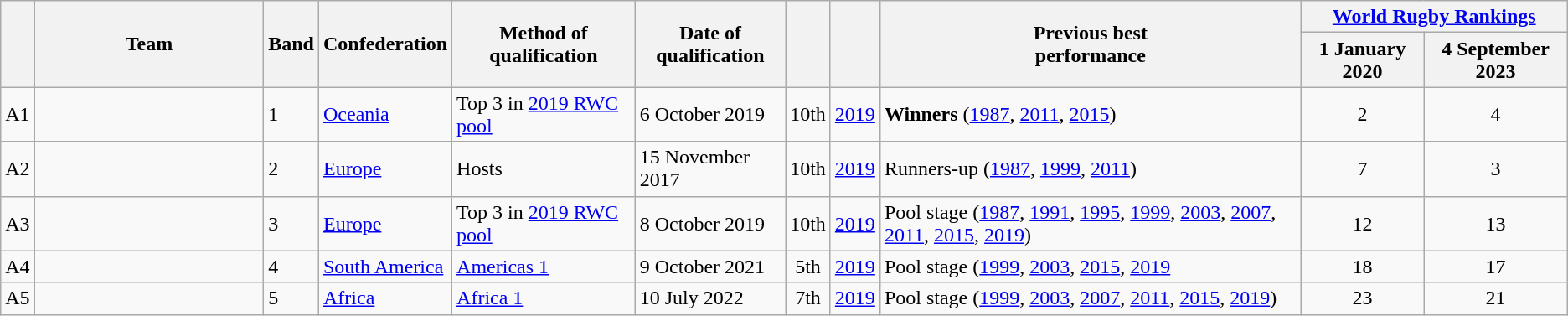<table class="wikitable sortable">
<tr>
<th rowspan=2 width=15px></th>
<th rowspan=2 width=175px>Team</th>
<th rowspan=2 width=15px>Band</th>
<th rowspan=2>Confederation</th>
<th rowspan=2>Method of<br>qualification</th>
<th rowspan=2>Date of<br>qualification</th>
<th rowspan=2 data-sort-type="number"></th>
<th rowspan=2></th>
<th rowspan=2>Previous best<br>performance</th>
<th colspan=2><a href='#'>World Rugby Rankings</a></th>
</tr>
<tr>
<th>1 January 2020</th>
<th>4 September 2023</th>
</tr>
<tr>
<td align=center>A1</td>
<td style=white-space:nowrap></td>
<td>1</td>
<td><a href='#'>Oceania</a></td>
<td><span>Top 3 in <a href='#'>2019 RWC pool</a></span></td>
<td>6 October 2019</td>
<td align=center>10th</td>
<td align=center><a href='#'>2019</a></td>
<td data-sort-value="7.3"><strong>Winners</strong> (<a href='#'>1987</a>, <a href='#'>2011</a>, <a href='#'>2015</a>)</td>
<td align=center>2</td>
<td align=center>4</td>
</tr>
<tr>
<td align=center>A2</td>
<td style=white-space:nowrap></td>
<td>2</td>
<td><a href='#'>Europe</a></td>
<td data-sort-value="*">Hosts</td>
<td><span>15 November 2017</span></td>
<td align=center>10th</td>
<td align=center><a href='#'>2019</a></td>
<td data-sort-value="6.3">Runners-up (<a href='#'>1987</a>, <a href='#'>1999</a>, <a href='#'>2011</a>)</td>
<td align=center>7</td>
<td align=center>3</td>
</tr>
<tr>
<td align=center>A3</td>
<td style=white-space:nowrap></td>
<td>3</td>
<td><a href='#'>Europe</a></td>
<td>Top 3 in <a href='#'>2019 RWC pool</a></td>
<td>8 October 2019</td>
<td align=center>10th</td>
<td align=center><a href='#'>2019</a></td>
<td data-sort-value="2.9">Pool stage (<a href='#'>1987</a>, <a href='#'>1991</a>, <a href='#'>1995</a>, <a href='#'>1999</a>, <a href='#'>2003</a>, <a href='#'>2007</a>, <a href='#'>2011</a>, <a href='#'>2015</a>, <a href='#'>2019</a>)</td>
<td align=center>12</td>
<td align=center>13</td>
</tr>
<tr>
<td align=center>A4</td>
<td style=white-space:nowrap></td>
<td>4</td>
<td><a href='#'>South America</a></td>
<td><a href='#'>Americas 1</a></td>
<td>9 October 2021</td>
<td align=center>5th</td>
<td align=center><a href='#'>2019</a></td>
<td data-sort-value="5.1">Pool stage (<a href='#'>1999</a>, <a href='#'>2003</a>, <a href='#'>2015</a>, <a href='#'>2019</a></td>
<td align=center>18</td>
<td align=center>17</td>
</tr>
<tr>
<td align=center>A5</td>
<td style=white-space:nowrap></td>
<td>5</td>
<td><a href='#'>Africa</a></td>
<td><a href='#'>Africa 1</a></td>
<td>10 July 2022</td>
<td align=center>7th</td>
<td align=center><a href='#'>2019</a></td>
<td data-sort-value="2.6">Pool stage (<a href='#'>1999</a>, <a href='#'>2003</a>, <a href='#'>2007</a>, <a href='#'>2011</a>, <a href='#'>2015</a>, <a href='#'>2019</a>)</td>
<td align=center>23</td>
<td align=center>21</td>
</tr>
</table>
